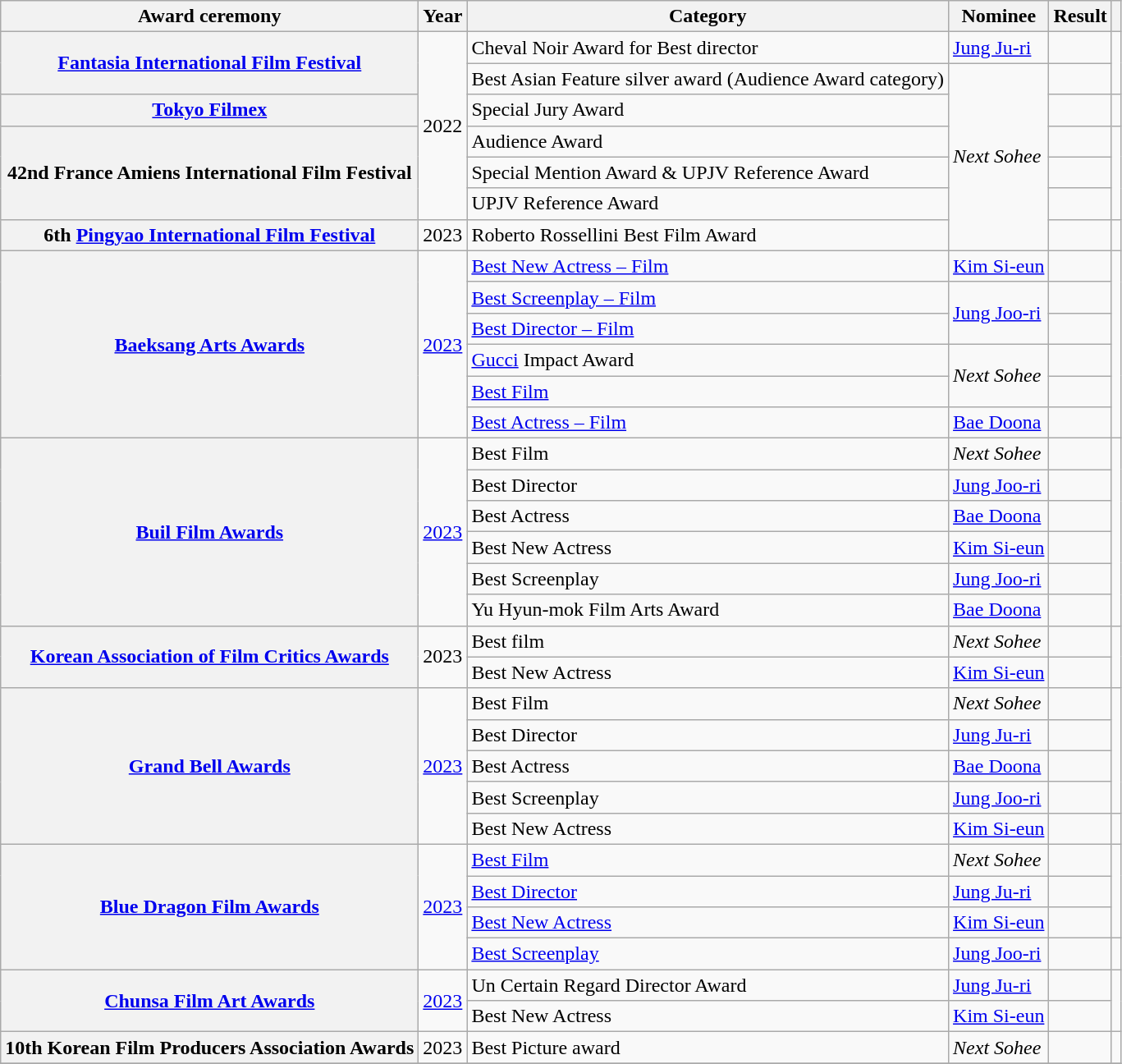<table class="wikitable plainrowheaders sortable">
<tr>
<th scope="col">Award ceremony</th>
<th scope="col">Year</th>
<th scope="col">Category</th>
<th scope="col">Nominee</th>
<th scope="col">Result</th>
<th scope="col" class="unsortable"></th>
</tr>
<tr>
<th scope="row"  rowspan="2"><a href='#'>Fantasia International Film Festival</a></th>
<td rowspan="6">2022</td>
<td>Cheval Noir Award for Best director</td>
<td><a href='#'>Jung Ju-ri</a></td>
<td></td>
<td rowspan=2></td>
</tr>
<tr>
<td>Best Asian Feature silver award  (Audience Award category)</td>
<td rowspan="6"><em>Next Sohee</em></td>
<td></td>
</tr>
<tr>
<th scope="row"><a href='#'>Tokyo Filmex</a></th>
<td>Special Jury Award</td>
<td></td>
<td></td>
</tr>
<tr>
<th scope="row"rowspan="3">42nd France Amiens International Film Festival</th>
<td>Audience Award</td>
<td></td>
<td style="text-align:center" rowspan="3"></td>
</tr>
<tr>
<td>Special Mention Award & UPJV Reference Award</td>
<td></td>
</tr>
<tr>
<td>UPJV Reference Award</td>
<td></td>
</tr>
<tr>
<th scope="row"rowspan="1">6th <a href='#'>Pingyao International Film Festival</a></th>
<td>2023</td>
<td>Roberto Rossellini Best Film Award</td>
<td></td>
<td style="text-align:center" rowspan="1"></td>
</tr>
<tr>
<th scope="row" rowspan=6><a href='#'>Baeksang Arts Awards</a></th>
<td style="text-align:center" rowspan=6><a href='#'>2023</a></td>
<td><a href='#'>Best New Actress – Film</a></td>
<td><a href='#'>Kim Si-eun</a></td>
<td></td>
<td style="text-align:center" rowspan=6></td>
</tr>
<tr>
<td><a href='#'>Best Screenplay – Film</a></td>
<td rowspan=2><a href='#'>Jung Joo-ri</a></td>
<td></td>
</tr>
<tr>
<td><a href='#'>Best Director – Film</a></td>
<td></td>
</tr>
<tr>
<td><a href='#'>Gucci</a> Impact Award</td>
<td rowspan=2><em>Next Sohee</em></td>
<td></td>
</tr>
<tr>
<td><a href='#'>Best Film</a></td>
<td></td>
</tr>
<tr>
<td><a href='#'>Best Actress – Film</a></td>
<td><a href='#'>Bae Doona</a></td>
<td></td>
</tr>
<tr>
<th scope="row"rowspan=6><a href='#'>Buil Film Awards</a></th>
<td rowspan=6><a href='#'>2023</a></td>
<td>Best Film</td>
<td><em>Next Sohee</em></td>
<td></td>
<td rowspan=6></td>
</tr>
<tr>
<td>Best Director</td>
<td><a href='#'>Jung Joo-ri</a></td>
<td></td>
</tr>
<tr>
<td>Best Actress</td>
<td><a href='#'>Bae Doona</a></td>
<td></td>
</tr>
<tr>
<td>Best New Actress</td>
<td><a href='#'>Kim Si-eun</a></td>
<td></td>
</tr>
<tr>
<td>Best Screenplay</td>
<td><a href='#'>Jung Joo-ri</a></td>
<td></td>
</tr>
<tr>
<td>Yu Hyun-mok Film Arts Award</td>
<td><a href='#'>Bae Doona</a></td>
<td></td>
</tr>
<tr>
<th scope="row" rowspan=2><a href='#'>Korean Association of Film Critics Awards</a></th>
<td rowspan=2>2023</td>
<td>Best film</td>
<td><em>Next Sohee</em></td>
<td></td>
<td rowspan=2></td>
</tr>
<tr>
<td>Best New Actress</td>
<td><a href='#'>Kim Si-eun</a></td>
<td></td>
</tr>
<tr>
<th scope="row" rowspan="5"><a href='#'>Grand Bell Awards</a></th>
<td rowspan="5"><a href='#'>2023</a></td>
<td>Best Film</td>
<td><em> Next Sohee</em></td>
<td></td>
<td align="center" rowspan="4"></td>
</tr>
<tr>
<td>Best Director</td>
<td><a href='#'>Jung Ju-ri</a></td>
<td></td>
</tr>
<tr>
<td>Best Actress</td>
<td><a href='#'>Bae Doona</a></td>
<td></td>
</tr>
<tr>
<td>Best Screenplay</td>
<td><a href='#'>Jung Joo-ri</a></td>
<td></td>
</tr>
<tr>
<td>Best New Actress</td>
<td><a href='#'>Kim Si-eun</a></td>
<td></td>
<td align="center"></td>
</tr>
<tr>
<th scope="row" rowspan="4"><a href='#'>Blue Dragon Film Awards</a></th>
<td rowspan="4"><a href='#'>2023</a></td>
<td><a href='#'>Best Film</a></td>
<td><em>Next Sohee</em></td>
<td></td>
<td align="center" rowspan="3"></td>
</tr>
<tr>
<td><a href='#'>Best Director</a></td>
<td><a href='#'>Jung Ju-ri</a></td>
<td></td>
</tr>
<tr>
<td><a href='#'>Best New Actress</a></td>
<td><a href='#'>Kim Si-eun</a></td>
<td></td>
</tr>
<tr>
<td><a href='#'>Best Screenplay</a></td>
<td><a href='#'>Jung Joo-ri</a></td>
<td></td>
<td align="center"></td>
</tr>
<tr>
<th scope="row" rowspan="2"><a href='#'>Chunsa Film Art Awards</a></th>
<td rowspan="2"><a href='#'>2023</a></td>
<td>Un Certain Regard Director Award</td>
<td><a href='#'>Jung Ju-ri</a></td>
<td></td>
<td align="center" rowspan="2"></td>
</tr>
<tr>
<td>Best New Actress</td>
<td><a href='#'>Kim Si-eun</a></td>
<td></td>
</tr>
<tr>
<th scope="row">10th Korean Film Producers Association Awards</th>
<td>2023</td>
<td>Best Picture award</td>
<td><em>Next Sohee</em></td>
<td></td>
<td align="center"></td>
</tr>
<tr>
</tr>
</table>
